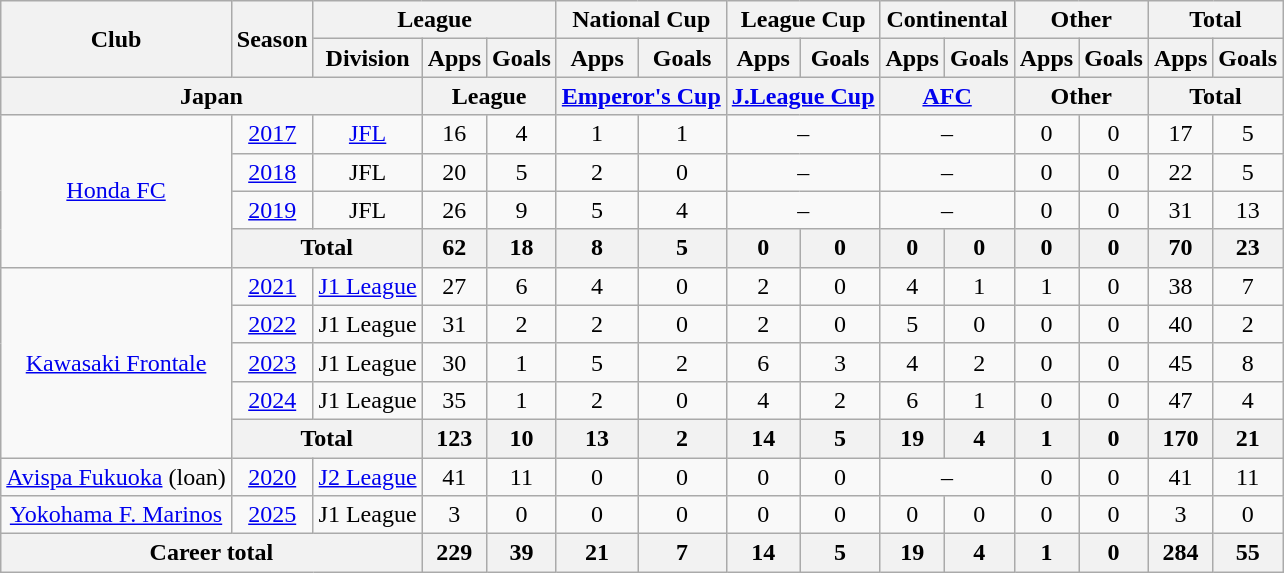<table class="wikitable" style="text-align: center">
<tr>
<th rowspan="2">Club</th>
<th rowspan="2">Season</th>
<th colspan="3">League</th>
<th colspan="2">National Cup</th>
<th colspan="2">League Cup</th>
<th colspan="2">Continental</th>
<th colspan="2">Other</th>
<th colspan="2">Total</th>
</tr>
<tr>
<th>Division</th>
<th>Apps</th>
<th>Goals</th>
<th>Apps</th>
<th>Goals</th>
<th>Apps</th>
<th>Goals</th>
<th>Apps</th>
<th>Goals</th>
<th>Apps</th>
<th>Goals</th>
<th>Apps</th>
<th>Goals</th>
</tr>
<tr>
<th colspan=3>Japan</th>
<th colspan=2>League</th>
<th colspan=2><a href='#'>Emperor's Cup</a></th>
<th colspan=2><a href='#'>J.League Cup</a></th>
<th colspan=2><a href='#'>AFC</a></th>
<th colspan=2>Other</th>
<th colspan=2>Total</th>
</tr>
<tr>
<td rowspan="4"><a href='#'>Honda FC</a></td>
<td><a href='#'>2017</a></td>
<td><a href='#'>JFL</a></td>
<td>16</td>
<td>4</td>
<td>1</td>
<td>1</td>
<td colspan="2">–</td>
<td colspan="2">–</td>
<td>0</td>
<td>0</td>
<td>17</td>
<td>5</td>
</tr>
<tr>
<td><a href='#'>2018</a></td>
<td>JFL</td>
<td>20</td>
<td>5</td>
<td>2</td>
<td>0</td>
<td colspan="2">–</td>
<td colspan="2">–</td>
<td>0</td>
<td>0</td>
<td>22</td>
<td>5</td>
</tr>
<tr>
<td><a href='#'>2019</a></td>
<td>JFL</td>
<td>26</td>
<td>9</td>
<td>5</td>
<td>4</td>
<td colspan="2">–</td>
<td colspan="2">–</td>
<td>0</td>
<td>0</td>
<td>31</td>
<td>13</td>
</tr>
<tr>
<th colspan=2>Total</th>
<th>62</th>
<th>18</th>
<th>8</th>
<th>5</th>
<th>0</th>
<th>0</th>
<th>0</th>
<th>0</th>
<th>0</th>
<th>0</th>
<th>70</th>
<th>23</th>
</tr>
<tr>
<td rowspan="5"><a href='#'>Kawasaki Frontale</a></td>
<td><a href='#'>2021</a></td>
<td><a href='#'>J1 League</a></td>
<td>27</td>
<td>6</td>
<td>4</td>
<td>0</td>
<td>2</td>
<td>0</td>
<td>4</td>
<td>1</td>
<td>1</td>
<td>0</td>
<td>38</td>
<td>7</td>
</tr>
<tr>
<td><a href='#'>2022</a></td>
<td>J1 League</td>
<td>31</td>
<td>2</td>
<td>2</td>
<td>0</td>
<td>2</td>
<td>0</td>
<td>5</td>
<td>0</td>
<td>0</td>
<td>0</td>
<td>40</td>
<td>2</td>
</tr>
<tr>
<td><a href='#'>2023</a></td>
<td>J1 League</td>
<td>30</td>
<td>1</td>
<td>5</td>
<td>2</td>
<td>6</td>
<td>3</td>
<td>4</td>
<td>2</td>
<td>0</td>
<td>0</td>
<td>45</td>
<td>8</td>
</tr>
<tr>
<td><a href='#'>2024</a></td>
<td>J1 League</td>
<td>35</td>
<td>1</td>
<td>2</td>
<td>0</td>
<td>4</td>
<td>2</td>
<td>6</td>
<td>1</td>
<td>0</td>
<td>0</td>
<td>47</td>
<td>4</td>
</tr>
<tr>
<th colspan="2">Total</th>
<th>123</th>
<th>10</th>
<th>13</th>
<th>2</th>
<th>14</th>
<th>5</th>
<th>19</th>
<th>4</th>
<th>1</th>
<th>0</th>
<th>170</th>
<th>21</th>
</tr>
<tr>
<td><a href='#'>Avispa Fukuoka</a> (loan)</td>
<td><a href='#'>2020</a></td>
<td><a href='#'>J2 League</a></td>
<td>41</td>
<td>11</td>
<td>0</td>
<td>0</td>
<td>0</td>
<td>0</td>
<td colspan="2">–</td>
<td>0</td>
<td>0</td>
<td>41</td>
<td>11</td>
</tr>
<tr>
<td><a href='#'>Yokohama F. Marinos</a></td>
<td><a href='#'>2025</a></td>
<td>J1 League</td>
<td>3</td>
<td>0</td>
<td>0</td>
<td>0</td>
<td>0</td>
<td>0</td>
<td>0</td>
<td>0</td>
<td>0</td>
<td>0</td>
<td>3</td>
<td>0</td>
</tr>
<tr>
<th colspan=3>Career total</th>
<th>229</th>
<th>39</th>
<th>21</th>
<th>7</th>
<th>14</th>
<th>5</th>
<th>19</th>
<th>4</th>
<th>1</th>
<th>0</th>
<th>284</th>
<th>55</th>
</tr>
</table>
